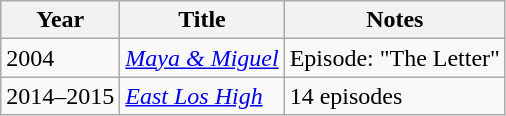<table class="wikitable sortable">
<tr>
<th>Year</th>
<th>Title</th>
<th>Notes</th>
</tr>
<tr>
<td>2004</td>
<td><em><a href='#'>Maya & Miguel</a></em></td>
<td>Episode: "The Letter"</td>
</tr>
<tr>
<td>2014–2015</td>
<td><em><a href='#'>East Los High</a></em></td>
<td>14 episodes</td>
</tr>
</table>
